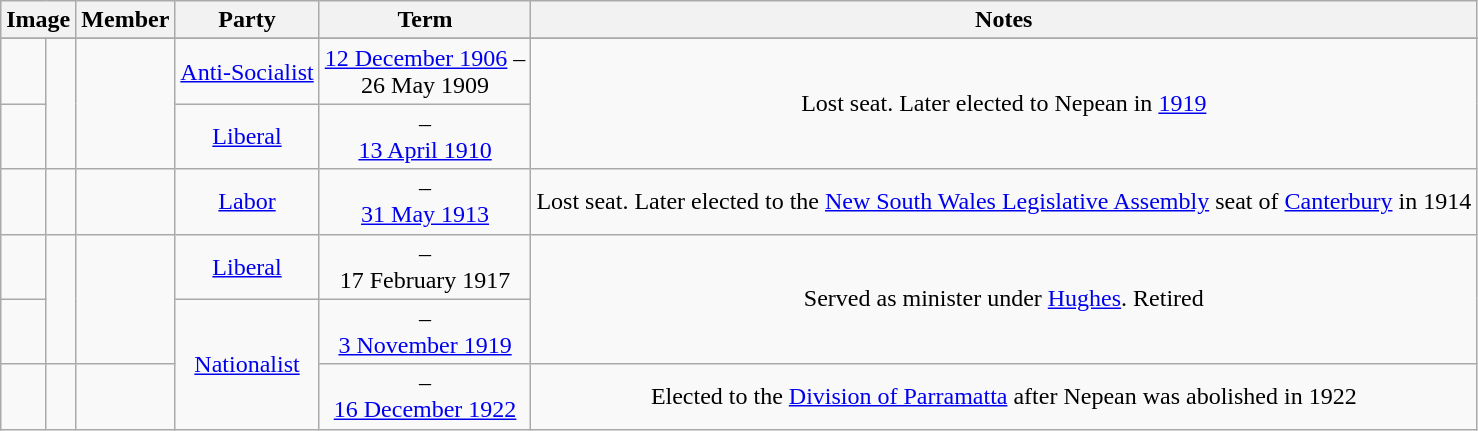<table class="wikitable sortable" style="text-align:center">
<tr>
<th colspan="2" class="unsortable">Image</th>
<th>Member</th>
<th>Party</th>
<th>Term</th>
<th class="unsortable">Notes</th>
</tr>
<tr>
</tr>
<tr>
<td> </td>
<td rowspan=2></td>
<td rowspan=2><br></td>
<td><a href='#'>Anti-Socialist</a></td>
<td nowrap><a href='#'>12 December 1906</a> –<br>26 May 1909</td>
<td rowspan=2>Lost seat. Later elected to Nepean in <a href='#'>1919</a></td>
</tr>
<tr>
<td> </td>
<td nowrap><a href='#'>Liberal</a></td>
<td nowrap> –<br><a href='#'>13 April 1910</a></td>
</tr>
<tr>
<td> </td>
<td></td>
<td><br></td>
<td><a href='#'>Labor</a></td>
<td nowrap> –<br><a href='#'>31 May 1913</a></td>
<td>Lost seat. Later elected to the <a href='#'>New South Wales Legislative Assembly</a> seat of <a href='#'>Canterbury</a> in 1914</td>
</tr>
<tr>
<td> </td>
<td rowspan=2></td>
<td rowspan=2><br></td>
<td><a href='#'>Liberal</a></td>
<td nowrap> –<br>17 February 1917</td>
<td rowspan=2>Served as minister under <a href='#'>Hughes</a>. Retired</td>
</tr>
<tr>
<td> </td>
<td rowspan="2"><a href='#'>Nationalist</a></td>
<td nowrap> –<br><a href='#'>3 November 1919</a></td>
</tr>
<tr>
<td> </td>
<td></td>
<td><br></td>
<td nowrap> –<br><a href='#'>16 December 1922</a></td>
<td>Elected to the <a href='#'>Division of Parramatta</a> after Nepean was abolished in 1922</td>
</tr>
</table>
